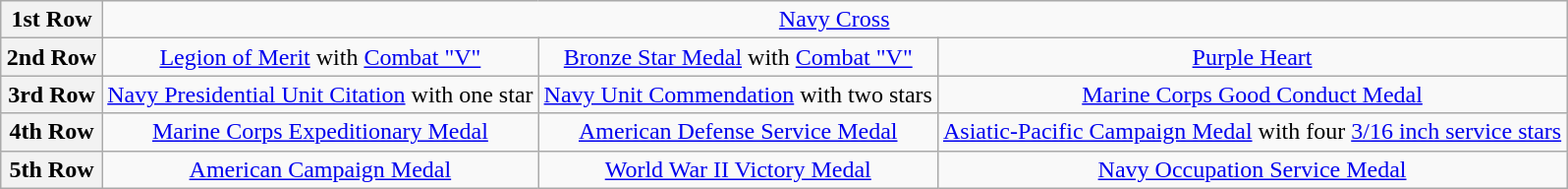<table class="wikitable" style="margin:1em auto; text-align:center;">
<tr>
<th>1st Row</th>
<td colspan="14"><a href='#'>Navy Cross</a></td>
</tr>
<tr>
<th>2nd Row</th>
<td colspan="4"><a href='#'>Legion of Merit</a> with <a href='#'>Combat "V"</a></td>
<td colspan="4"><a href='#'>Bronze Star Medal</a> with <a href='#'>Combat "V"</a></td>
<td colspan="4"><a href='#'>Purple Heart</a></td>
</tr>
<tr>
<th>3rd Row</th>
<td colspan="4"><a href='#'>Navy Presidential Unit Citation</a> with one star</td>
<td colspan="4"><a href='#'>Navy Unit Commendation</a> with two stars</td>
<td colspan="4"><a href='#'>Marine Corps Good Conduct Medal</a></td>
</tr>
<tr>
<th>4th Row</th>
<td colspan="4"><a href='#'>Marine Corps Expeditionary Medal</a></td>
<td colspan="4"><a href='#'>American Defense Service Medal</a></td>
<td colspan="4"><a href='#'>Asiatic-Pacific Campaign Medal</a> with four <a href='#'>3/16 inch service stars</a></td>
</tr>
<tr>
<th>5th Row</th>
<td colspan="4"><a href='#'>American Campaign Medal</a></td>
<td colspan="4"><a href='#'>World War II Victory Medal</a></td>
<td colspan="4"><a href='#'>Navy Occupation Service Medal</a></td>
</tr>
</table>
